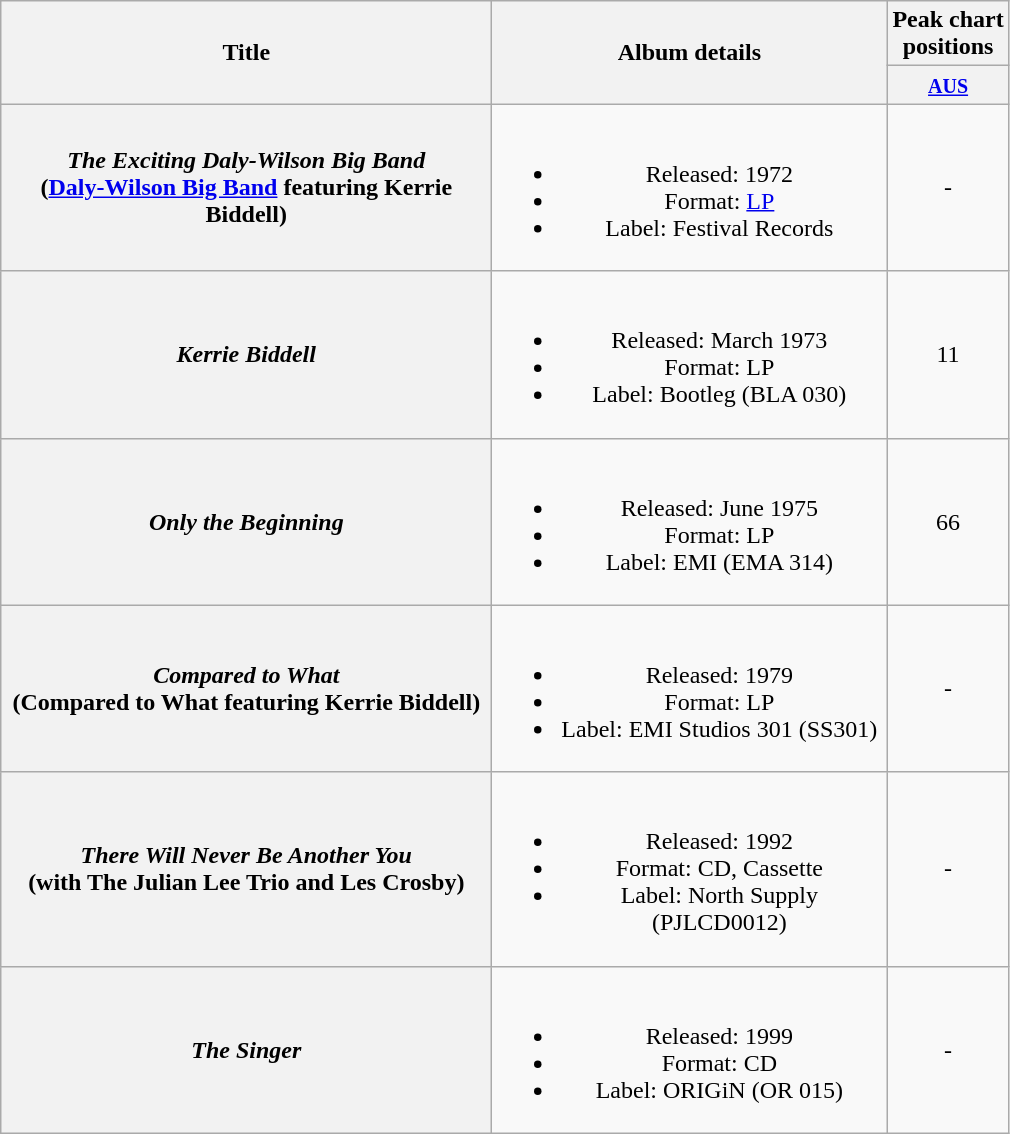<table class="wikitable plainrowheaders" style="text-align:center;" border="1">
<tr>
<th scope="col" rowspan="2" style="width:20em;">Title</th>
<th scope="col" rowspan="2" style="width:16em;">Album details</th>
<th scope="col" colspan="1">Peak chart<br>positions</th>
</tr>
<tr>
<th scope="col" style="text-align:center;"><small><a href='#'>AUS</a><br></small></th>
</tr>
<tr>
<th scope="row"><em>The Exciting Daly-Wilson Big Band</em> <br> (<a href='#'>Daly-Wilson Big Band</a> featuring Kerrie Biddell)</th>
<td><br><ul><li>Released: 1972</li><li>Format: <a href='#'>LP</a></li><li>Label: Festival Records</li></ul></td>
<td align="center">-</td>
</tr>
<tr>
<th scope="row"><em>Kerrie Biddell</em></th>
<td><br><ul><li>Released: March 1973</li><li>Format: LP</li><li>Label: Bootleg (BLA 030)</li></ul></td>
<td align="center">11</td>
</tr>
<tr>
<th scope="row"><em>Only the Beginning</em></th>
<td><br><ul><li>Released: June 1975</li><li>Format: LP</li><li>Label: EMI (EMA 314)</li></ul></td>
<td align="center">66</td>
</tr>
<tr>
<th scope="row"><em>Compared to What</em> <br> (Compared to What featuring Kerrie Biddell)</th>
<td><br><ul><li>Released: 1979</li><li>Format: LP</li><li>Label: EMI Studios 301 (SS301)</li></ul></td>
<td align="center">-</td>
</tr>
<tr>
<th scope="row"><em>There Will Never Be Another You</em> <br> (with The Julian Lee Trio and Les Crosby)</th>
<td><br><ul><li>Released: 1992</li><li>Format: CD, Cassette</li><li>Label: North Supply (PJLCD0012)</li></ul></td>
<td align="center">-</td>
</tr>
<tr>
<th scope="row"><em>The Singer</em></th>
<td><br><ul><li>Released: 1999</li><li>Format: CD</li><li>Label: ORIGiN (OR 015)</li></ul></td>
<td align="center">-</td>
</tr>
</table>
